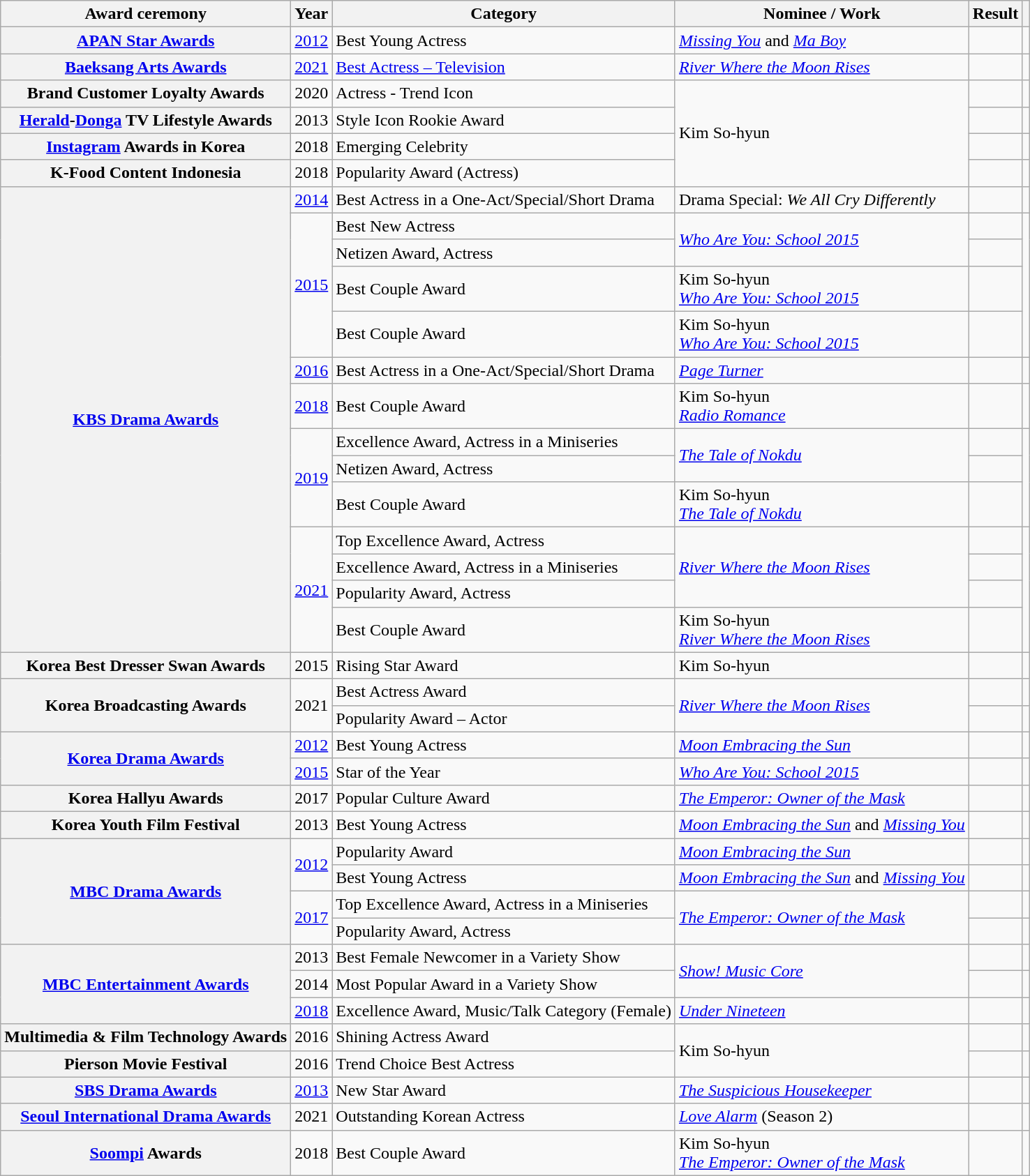<table class="wikitable plainrowheaders sortable">
<tr>
<th scope="col">Award ceremony</th>
<th scope="col">Year</th>
<th scope="col">Category</th>
<th scope="col">Nominee / Work</th>
<th scope="col">Result</th>
<th scope="col" class="unsortable"></th>
</tr>
<tr>
<th scope="row"><a href='#'>APAN Star Awards</a></th>
<td style="text-align:center"><a href='#'>2012</a></td>
<td>Best Young Actress</td>
<td><em><a href='#'>Missing You</a></em> and <em><a href='#'>Ma Boy</a></em></td>
<td></td>
<td style="text-align:center"></td>
</tr>
<tr>
<th scope="row"><a href='#'>Baeksang Arts Awards</a></th>
<td style="text-align:center"><a href='#'>2021</a></td>
<td><a href='#'>Best Actress – Television</a></td>
<td><em><a href='#'>River Where the Moon Rises</a></em></td>
<td></td>
<td style="text-align:center"></td>
</tr>
<tr>
<th scope="row">Brand Customer Loyalty Awards</th>
<td style="text-align:center">2020</td>
<td>Actress - Trend Icon</td>
<td rowspan="4">Kim So-hyun</td>
<td></td>
<td style="text-align:center"></td>
</tr>
<tr>
<th scope="row"><a href='#'>Herald</a>-<a href='#'>Donga</a> TV Lifestyle Awards</th>
<td style="text-align:center">2013</td>
<td>Style Icon Rookie Award</td>
<td></td>
<td style="text-align:center"></td>
</tr>
<tr>
<th scope="row"><a href='#'>Instagram</a> Awards in Korea</th>
<td style="text-align:center">2018</td>
<td>Emerging Celebrity</td>
<td></td>
<td style="text-align:center"></td>
</tr>
<tr>
<th scope="row">K-Food Content Indonesia</th>
<td style="text-align:center">2018</td>
<td>Popularity Award (Actress)</td>
<td></td>
<td style="text-align:center"></td>
</tr>
<tr>
<th scope="row" rowspan="14"><a href='#'>KBS Drama Awards</a></th>
<td style="text-align:center"><a href='#'>2014</a></td>
<td>Best Actress in a One-Act/Special/Short Drama</td>
<td>Drama Special: <em>We All Cry Differently</em></td>
<td></td>
<td style="text-align:center"></td>
</tr>
<tr>
<td rowspan="4" style="text-align:center"><a href='#'>2015</a></td>
<td>Best New Actress</td>
<td rowspan="2"><em><a href='#'>Who Are You: School 2015</a></em></td>
<td></td>
<td rowspan="4" style="text-align:center"></td>
</tr>
<tr>
<td>Netizen Award, Actress</td>
<td></td>
</tr>
<tr>
<td>Best Couple Award</td>
<td>Kim So-hyun <br><em><a href='#'>Who Are You: School 2015</a></em></td>
<td></td>
</tr>
<tr>
<td>Best Couple Award</td>
<td>Kim So-hyun  <br> <em><a href='#'>Who Are You: School 2015</a></em></td>
<td></td>
</tr>
<tr>
<td style="text-align:center"><a href='#'>2016</a></td>
<td>Best Actress in a One-Act/Special/Short Drama</td>
<td><em><a href='#'>Page Turner</a></em></td>
<td></td>
<td style="text-align:center"></td>
</tr>
<tr>
<td style="text-align:center"><a href='#'>2018</a></td>
<td>Best Couple Award</td>
<td>Kim So-hyun   <br><em><a href='#'>Radio Romance</a></em></td>
<td></td>
<td style="text-align:center"></td>
</tr>
<tr>
<td rowspan="3" style="text-align:center"><a href='#'>2019</a></td>
<td>Excellence Award, Actress in a Miniseries</td>
<td rowspan="2"><em><a href='#'>The Tale of Nokdu</a></em></td>
<td></td>
<td rowspan="3" style="text-align:center"></td>
</tr>
<tr>
<td>Netizen Award, Actress</td>
<td></td>
</tr>
<tr>
<td>Best Couple Award</td>
<td>Kim So-hyun <br><em><a href='#'>The Tale of Nokdu</a></em></td>
<td></td>
</tr>
<tr>
<td rowspan="4" style="text-align:center"><a href='#'>2021</a></td>
<td>Top Excellence Award, Actress</td>
<td rowspan="3"><em><a href='#'>River Where the Moon Rises</a></em></td>
<td></td>
<td rowspan="4" style="text-align:center"></td>
</tr>
<tr>
<td>Excellence Award, Actress in a Miniseries</td>
<td></td>
</tr>
<tr>
<td>Popularity Award, Actress</td>
<td></td>
</tr>
<tr>
<td>Best Couple Award</td>
<td>Kim So-hyun  <br><em><a href='#'>River Where the Moon Rises</a></em></td>
<td></td>
</tr>
<tr>
<th scope="row">Korea Best Dresser Swan Awards</th>
<td style="text-align:center">2015</td>
<td>Rising Star Award</td>
<td>Kim So-hyun</td>
<td></td>
<td style="text-align:center"></td>
</tr>
<tr>
<th scope="row" rowspan="2">Korea Broadcasting Awards</th>
<td rowspan="2"style="text-align:center">2021</td>
<td>Best Actress Award</td>
<td rowspan="2"><em><a href='#'>River Where the Moon Rises</a></em></td>
<td></td>
<td style="text-align:center"></td>
</tr>
<tr>
<td>Popularity Award – Actor</td>
<td></td>
<td style="text-align:center"></td>
</tr>
<tr>
<th scope="row" rowspan="2"><a href='#'>Korea Drama Awards</a></th>
<td style="text-align:center"><a href='#'>2012</a></td>
<td>Best Young Actress</td>
<td><em><a href='#'>Moon Embracing the Sun</a></em></td>
<td></td>
<td style="text-align:center"></td>
</tr>
<tr>
<td style="text-align:center"><a href='#'>2015</a></td>
<td>Star of the Year</td>
<td><em><a href='#'>Who Are You: School 2015</a></em></td>
<td></td>
<td style="text-align:center"></td>
</tr>
<tr>
<th scope="row">Korea Hallyu Awards</th>
<td style="text-align:center">2017</td>
<td>Popular Culture Award</td>
<td><em><a href='#'>The Emperor: Owner of the Mask</a></em></td>
<td></td>
<td style="text-align:center"></td>
</tr>
<tr>
<th scope="row">Korea Youth Film Festival</th>
<td style="text-align:center">2013</td>
<td>Best Young Actress</td>
<td><em><a href='#'>Moon Embracing the Sun</a></em> and <em><a href='#'>Missing You</a></em></td>
<td></td>
<td style="text-align:center"></td>
</tr>
<tr>
<th scope="row" rowspan="4"><a href='#'>MBC Drama Awards</a></th>
<td rowspan="2" style="text-align:center"><a href='#'>2012</a></td>
<td>Popularity Award</td>
<td><em><a href='#'>Moon Embracing the Sun</a></em></td>
<td></td>
<td style="text-align:center"></td>
</tr>
<tr>
<td>Best Young Actress</td>
<td><em><a href='#'>Moon Embracing the Sun</a></em> and <em><a href='#'>Missing You</a></em></td>
<td></td>
<td style="text-align:center"></td>
</tr>
<tr>
<td rowspan="2" style="text-align:center"><a href='#'>2017</a></td>
<td>Top Excellence Award, Actress in a Miniseries</td>
<td rowspan="2"><em><a href='#'>The Emperor: Owner of the Mask</a></em></td>
<td></td>
<td style="text-align:center"></td>
</tr>
<tr>
<td>Popularity Award, Actress</td>
<td></td>
<td style="text-align:center"></td>
</tr>
<tr>
<th scope="row" rowspan="3"><a href='#'>MBC Entertainment Awards</a></th>
<td style="text-align:center">2013</td>
<td>Best Female Newcomer in a Variety Show</td>
<td rowspan="2"><em><a href='#'>Show! Music Core</a></em></td>
<td></td>
<td style="text-align:center"></td>
</tr>
<tr>
<td style="text-align:center">2014</td>
<td>Most Popular Award in a Variety Show</td>
<td></td>
<td style="text-align:center"></td>
</tr>
<tr>
<td style="text-align:center"><a href='#'>2018</a></td>
<td>Excellence Award, Music/Talk Category (Female)</td>
<td><em><a href='#'>Under Nineteen</a></em></td>
<td></td>
<td style="text-align:center"></td>
</tr>
<tr>
<th scope="row">Multimedia & Film Technology Awards</th>
<td style="text-align:center">2016</td>
<td>Shining Actress Award</td>
<td rowspan="2">Kim So-hyun</td>
<td></td>
<td style="text-align:center"></td>
</tr>
<tr>
<th scope="row">Pierson Movie Festival</th>
<td style="text-align:center">2016</td>
<td>Trend Choice Best Actress</td>
<td></td>
<td style="text-align:center"></td>
</tr>
<tr>
<th scope="row"><a href='#'>SBS Drama Awards</a></th>
<td style="text-align:center"><a href='#'>2013</a></td>
<td>New Star Award</td>
<td><em><a href='#'>The Suspicious Housekeeper</a></em></td>
<td></td>
<td style="text-align:center"></td>
</tr>
<tr>
<th scope="row"><a href='#'>Seoul International Drama Awards</a></th>
<td style="text-align:center">2021</td>
<td>Outstanding Korean Actress</td>
<td><em><a href='#'>Love Alarm</a></em> (Season 2)</td>
<td></td>
<td style="text-align:center"></td>
</tr>
<tr>
<th scope="row"><a href='#'>Soompi</a> Awards</th>
<td style="text-align:center">2018</td>
<td>Best Couple Award</td>
<td>Kim So-hyun <br>  <em><a href='#'>The Emperor: Owner of the Mask</a></em></td>
<td></td>
<td style="text-align:center"></td>
</tr>
</table>
